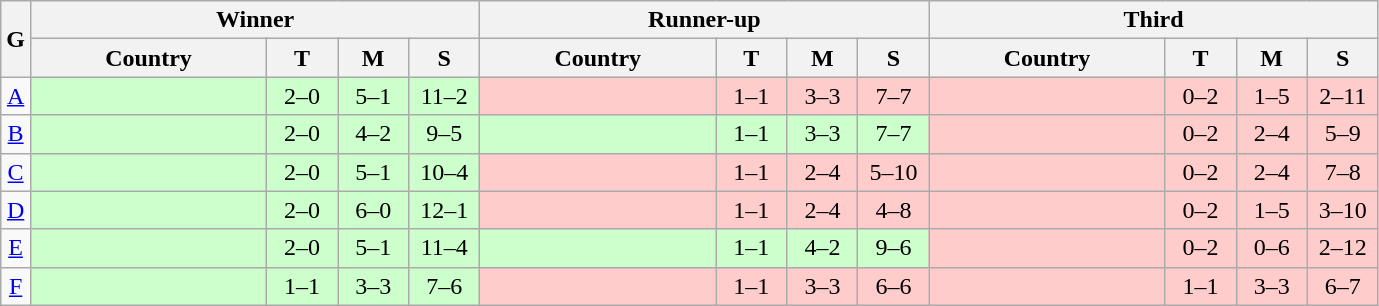<table class="wikitable nowrap" style=text-align:center>
<tr>
<th rowspan=2>G</th>
<th colspan=4>Winner</th>
<th colspan=4>Runner-up</th>
<th colspan=4>Third</th>
</tr>
<tr>
<th width=150>Country</th>
<th width=40>T</th>
<th width=40>M</th>
<th width=40>S</th>
<th width=150>Country</th>
<th width=40>T</th>
<th width=40>M</th>
<th width=40>S</th>
<th width=150>Country</th>
<th width=40>T</th>
<th width=40>M</th>
<th width=40>S</th>
</tr>
<tr>
<td><a href='#'>A</a></td>
<td style=text-align:left;background:#ccffcc><strong></strong></td>
<td style=background:#ccffcc>2–0</td>
<td style=background:#ccffcc>5–1</td>
<td style=background:#ccffcc>11–2</td>
<td style=text-align:left;background:#ffcccc><em></em></td>
<td style=background:#ffcccc>1–1</td>
<td style=background:#ffcccc>3–3</td>
<td style=background:#ffcccc>7–7</td>
<td style=text-align:left;background:#ffcccc><em></em></td>
<td style=background:#ffcccc>0–2</td>
<td style=background:#ffcccc>1–5</td>
<td style=background:#ffcccc>2–11</td>
</tr>
<tr>
<td><a href='#'>B</a></td>
<td style=text-align:left;background:#ccffcc><strong></strong></td>
<td style=background:#ccffcc>2–0</td>
<td style=background:#ccffcc>4–2</td>
<td style=background:#ccffcc>9–5</td>
<td style=text-align:left;background:#ccffcc><strong></strong></td>
<td style=background:#ccffcc>1–1</td>
<td style=background:#ccffcc>3–3</td>
<td style=background:#ccffcc>7–7</td>
<td style=text-align:left;background:#ffcccc><em></em></td>
<td style=background:#ffcccc>0–2</td>
<td style=background:#ffcccc>2–4</td>
<td style=background:#ffcccc>5–9</td>
</tr>
<tr>
<td><a href='#'>C</a></td>
<td style=text-align:left;background:#ccffcc><strong></strong></td>
<td style=background:#ccffcc>2–0</td>
<td style=background:#ccffcc>5–1</td>
<td style=background:#ccffcc>10–4</td>
<td style=text-align:left;background:#ffcccc><em></em></td>
<td style=background:#ffcccc>1–1</td>
<td style=background:#ffcccc>2–4</td>
<td style=background:#ffcccc>5–10</td>
<td style=text-align:left;background:#ffcccc><em></em></td>
<td style=background:#ffcccc>0–2</td>
<td style=background:#ffcccc>2–4</td>
<td style=background:#ffcccc>7–8</td>
</tr>
<tr>
<td><a href='#'>D</a></td>
<td style=text-align:left;background:#ccffcc><strong></strong></td>
<td style=background:#ccffcc>2–0</td>
<td style=background:#ccffcc>6–0</td>
<td style=background:#ccffcc>12–1</td>
<td style=text-align:left;background:#ffcccc><em></em></td>
<td style=background:#ffcccc>1–1</td>
<td style=background:#ffcccc>2–4</td>
<td style=background:#ffcccc>4–8</td>
<td style=text-align:left;background:#ffcccc><em></em></td>
<td style=background:#ffcccc>0–2</td>
<td style=background:#ffcccc>1–5</td>
<td style=background:#ffcccc>3–10</td>
</tr>
<tr>
<td><a href='#'>E</a></td>
<td style=text-align:left;background:#ccffcc><strong></strong></td>
<td style=background:#ccffcc>2–0</td>
<td style=background:#ccffcc>5–1</td>
<td style=background:#ccffcc>11–4</td>
<td style=text-align:left;background:#ccffcc><strong></strong></td>
<td style=background:#ccffcc>1–1</td>
<td style=background:#ccffcc>4–2</td>
<td style=background:#ccffcc>9–6</td>
<td style=text-align:left;background:#ffcccc><em></em></td>
<td style=background:#ffcccc>0–2</td>
<td style=background:#ffcccc>0–6</td>
<td style=background:#ffcccc>2–12</td>
</tr>
<tr>
<td><a href='#'>F</a></td>
<td style=text-align:left;background:#ccffcc><strong></strong></td>
<td style=background:#ccffcc>1–1</td>
<td style=background:#ccffcc>3–3</td>
<td style=background:#ccffcc>7–6</td>
<td style=text-align:left;background:#ffcccc><em></em></td>
<td style=background:#ffcccc>1–1</td>
<td style=background:#ffcccc>3–3</td>
<td style=background:#ffcccc>6–6</td>
<td style=text-align:left;background:#ffcccc><em></em></td>
<td style=background:#ffcccc>1–1</td>
<td style=background:#ffcccc>3–3</td>
<td style=background:#ffcccc>6–7</td>
</tr>
</table>
